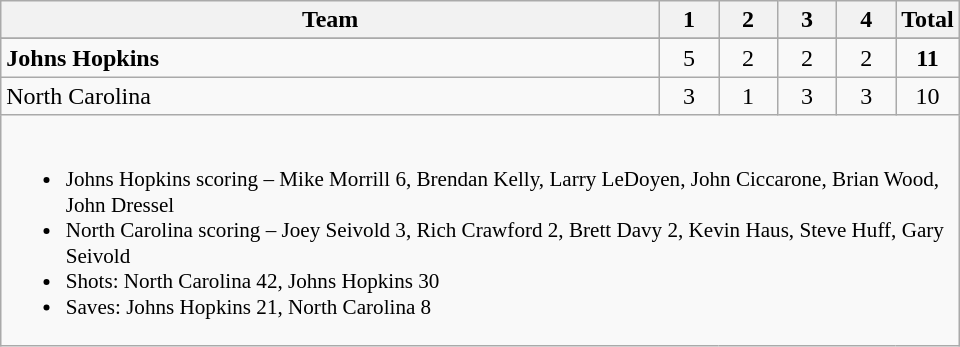<table class="wikitable" style="text-align:center; max-width:40em">
<tr>
<th>Team</th>
<th style="width:2em">1</th>
<th style="width:2em">2</th>
<th style="width:2em">3</th>
<th style="width:2em">4</th>
<th style="width:2em">Total</th>
</tr>
<tr>
</tr>
<tr>
<td style="text-align:left"><strong>Johns Hopkins</strong></td>
<td>5</td>
<td>2</td>
<td>2</td>
<td>2</td>
<td><strong>11</strong></td>
</tr>
<tr>
<td style="text-align:left">North Carolina</td>
<td>3</td>
<td>1</td>
<td>3</td>
<td>3</td>
<td>10</td>
</tr>
<tr>
<td colspan=6 style="text-align:left; font-size:88%;"><br><ul><li>Johns Hopkins scoring – Mike Morrill 6, Brendan Kelly, Larry LeDoyen, John Ciccarone, Brian Wood, John Dressel</li><li>North Carolina scoring – Joey Seivold 3, Rich Crawford 2, Brett Davy 2, Kevin Haus, Steve Huff, Gary Seivold</li><li>Shots: North Carolina 42, Johns Hopkins 30</li><li>Saves: Johns Hopkins 21, North Carolina 8</li></ul></td>
</tr>
</table>
